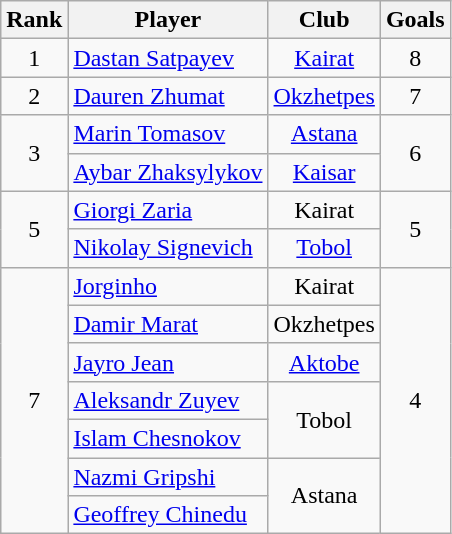<table class="wikitable" style="text-align:center;">
<tr>
<th>Rank</th>
<th>Player</th>
<th>Club</th>
<th>Goals</th>
</tr>
<tr>
<td rowspan="1">1</td>
<td align="left"> <a href='#'>Dastan Satpayev</a></td>
<td rowspan="1"><a href='#'>Kairat</a></td>
<td rowspan="1">8</td>
</tr>
<tr>
<td rowspan="1">2</td>
<td align="left"> <a href='#'>Dauren Zhumat</a></td>
<td rowspan="1"><a href='#'>Okzhetpes</a></td>
<td rowspan="1">7</td>
</tr>
<tr>
<td rowspan="2">3</td>
<td align="left"> <a href='#'>Marin Tomasov</a></td>
<td rowspan="1"><a href='#'>Astana</a></td>
<td rowspan="2">6</td>
</tr>
<tr>
<td align="left"> <a href='#'>Aybar Zhaksylykov</a></td>
<td rowspan="1"><a href='#'>Kaisar</a></td>
</tr>
<tr>
<td rowspan="2">5</td>
<td align="left"> <a href='#'>Giorgi Zaria</a></td>
<td rowspan="1">Kairat</td>
<td rowspan="2">5</td>
</tr>
<tr>
<td align="left"> <a href='#'>Nikolay Signevich</a></td>
<td rowspan="1"><a href='#'>Tobol</a></td>
</tr>
<tr>
<td rowspan="7">7</td>
<td align="left"> <a href='#'>Jorginho</a></td>
<td rowspan="1">Kairat</td>
<td rowspan="7">4</td>
</tr>
<tr>
<td align="left"> <a href='#'>Damir Marat</a></td>
<td rowspan="1">Okzhetpes</td>
</tr>
<tr>
<td align="left"> <a href='#'>Jayro Jean</a></td>
<td rowspan="1"><a href='#'>Aktobe</a></td>
</tr>
<tr>
<td align="left"> <a href='#'>Aleksandr Zuyev</a></td>
<td rowspan="2">Tobol</td>
</tr>
<tr>
<td align="left"> <a href='#'>Islam Chesnokov</a></td>
</tr>
<tr>
<td align="left"> <a href='#'>Nazmi Gripshi</a></td>
<td rowspan="2">Astana</td>
</tr>
<tr>
<td align="left"> <a href='#'>Geoffrey Chinedu</a></td>
</tr>
</table>
